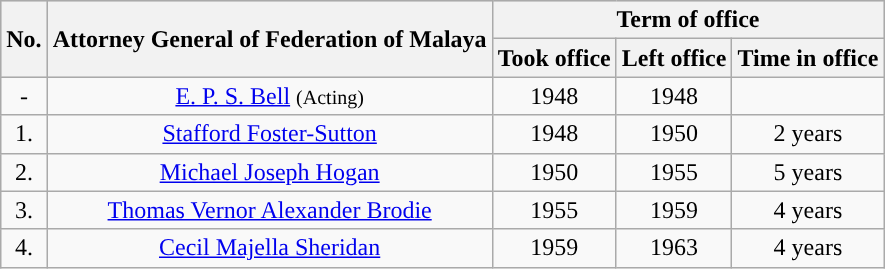<table class="wikitable" style="text-align:center;">
<tr style="background:#cccccc">
<th rowspan=2>No.</th>
<th rowspan=2>Attorney General of Federation of Malaya</th>
<th colspan=3>Term of office</th>
</tr>
<tr>
<th>Took office</th>
<th>Left office</th>
<th>Time in office</th>
</tr>
<tr>
<td>-</td>
<td><a href='#'>E. P. S. Bell</a> <small>(Acting)</small></td>
<td>1948</td>
<td>1948</td>
<td></td>
</tr>
<tr>
<td>1.</td>
<td><a href='#'>Stafford Foster-Sutton</a></td>
<td>1948</td>
<td>1950</td>
<td>2 years</td>
</tr>
<tr>
<td>2.</td>
<td><a href='#'>Michael Joseph Hogan</a></td>
<td>1950</td>
<td>1955</td>
<td>5 years</td>
</tr>
<tr>
<td>3.</td>
<td><a href='#'>Thomas Vernor Alexander Brodie</a></td>
<td>1955</td>
<td>1959</td>
<td>4 years</td>
</tr>
<tr>
<td>4.</td>
<td><a href='#'>Cecil Majella Sheridan</a></td>
<td>1959</td>
<td>1963</td>
<td>4 years</td>
</tr>
</table>
